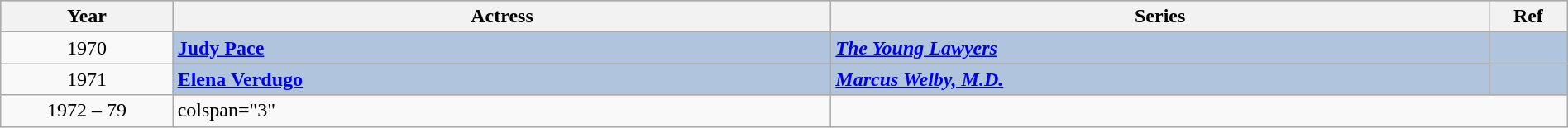<table class="wikitable" style="width:100%;">
<tr style="background:#bebebe;">
<th style="width:11%;">Year</th>
<th style="width:42%;">Actress</th>
<th style="width:42%;">Series</th>
<th style="width:5%;">Ref</th>
</tr>
<tr>
<td rowspan="2" align="center">1970</td>
</tr>
<tr style="background:#B0C4DE">
<td><strong><a href='#'>Judy Pace</a></strong></td>
<td><strong><em><a href='#'>The Young Lawyers</a></em></strong></td>
<td rowspan="2" align="center"></td>
</tr>
<tr>
<td rowspan="2" align="center">1971</td>
</tr>
<tr style="background:#B0C4DE">
<td><strong><a href='#'>Elena Verdugo</a></strong></td>
<td><strong><em><a href='#'>Marcus Welby, M.D.</a></em></strong></td>
<td align="center"></td>
</tr>
<tr>
<td align="center">1972 – 79</td>
<td>colspan="3" </td>
</tr>
</table>
